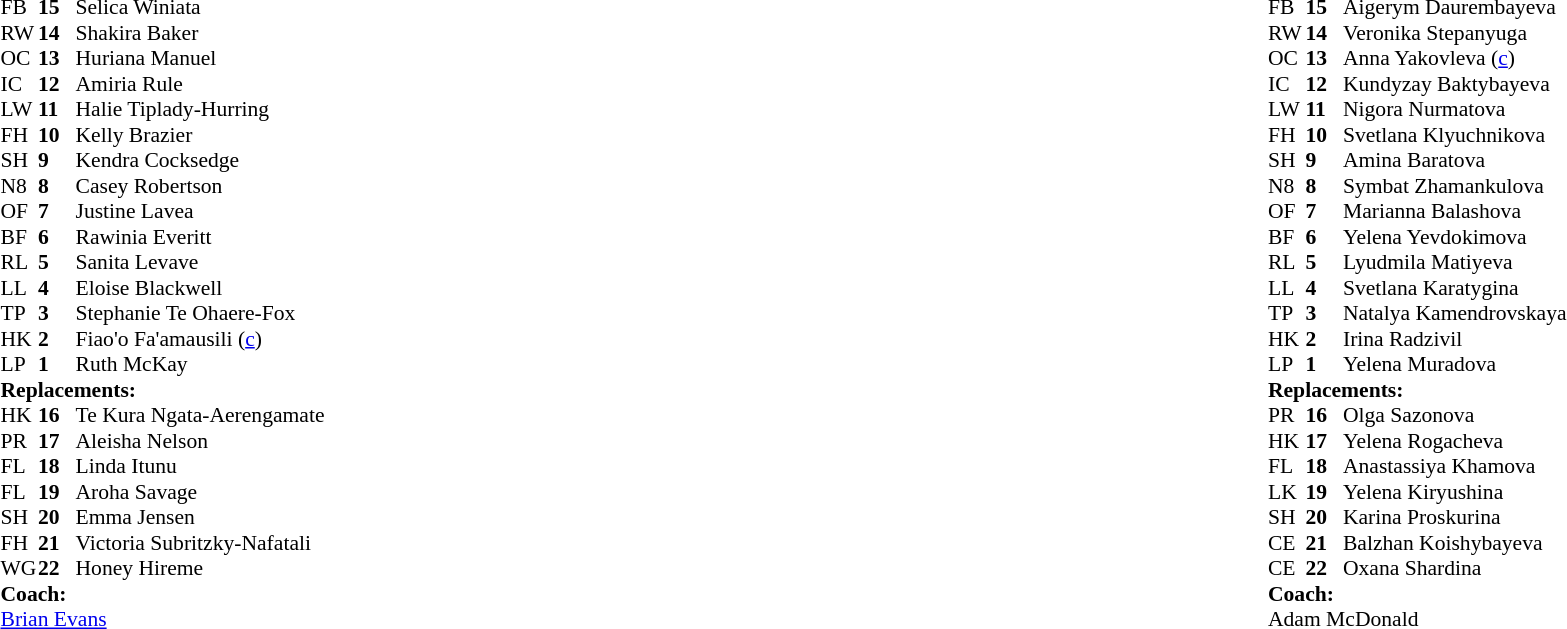<table style="width:100%;">
<tr>
<td style="vertical-align:top; width:50%;"><br><table style="font-size: 90%" cellspacing="0" cellpadding="0">
<tr>
<th width="25"></th>
<th width="25"></th>
</tr>
<tr>
<td>FB</td>
<td><strong>15</strong></td>
<td>Selica Winiata</td>
</tr>
<tr>
<td>RW</td>
<td><strong>14</strong></td>
<td>Shakira Baker</td>
</tr>
<tr>
<td>OC</td>
<td><strong>13</strong></td>
<td>Huriana Manuel</td>
<td></td>
<td></td>
</tr>
<tr>
<td>IC</td>
<td><strong>12</strong></td>
<td>Amiria Rule</td>
</tr>
<tr>
<td>LW</td>
<td><strong>11</strong></td>
<td>Halie Tiplady-Hurring</td>
</tr>
<tr>
<td>FH</td>
<td><strong>10</strong></td>
<td>Kelly Brazier</td>
<td></td>
<td></td>
</tr>
<tr>
<td>SH</td>
<td><strong>9</strong></td>
<td>Kendra Cocksedge</td>
<td></td>
<td></td>
</tr>
<tr>
<td>N8</td>
<td><strong>8</strong></td>
<td>Casey Robertson</td>
</tr>
<tr>
<td>OF</td>
<td><strong>7</strong></td>
<td>Justine Lavea</td>
</tr>
<tr>
<td>BF</td>
<td><strong>6</strong></td>
<td>Rawinia Everitt</td>
<td></td>
<td></td>
</tr>
<tr>
<td>RL</td>
<td><strong>5</strong></td>
<td>Sanita Levave</td>
</tr>
<tr>
<td>LL</td>
<td><strong>4</strong></td>
<td>Eloise Blackwell</td>
</tr>
<tr>
<td>TP</td>
<td><strong>3</strong></td>
<td>Stephanie Te Ohaere-Fox</td>
<td></td>
<td></td>
</tr>
<tr>
<td>HK</td>
<td><strong>2</strong></td>
<td>Fiao'o Fa'amausili (<a href='#'>c</a>)</td>
<td></td>
<td></td>
</tr>
<tr>
<td>LP</td>
<td><strong>1</strong></td>
<td>Ruth McKay</td>
</tr>
<tr>
<td colspan=3><strong>Replacements:</strong></td>
</tr>
<tr>
<td>HK</td>
<td><strong>16</strong></td>
<td>Te Kura Ngata-Aerengamate</td>
<td></td>
<td></td>
</tr>
<tr>
<td>PR</td>
<td><strong>17</strong></td>
<td>Aleisha Nelson</td>
<td></td>
<td></td>
</tr>
<tr>
<td>FL</td>
<td><strong>18</strong></td>
<td>Linda Itunu</td>
</tr>
<tr>
<td>FL</td>
<td><strong>19</strong></td>
<td>Aroha Savage</td>
<td></td>
<td></td>
</tr>
<tr>
<td>SH</td>
<td><strong>20</strong></td>
<td>Emma Jensen</td>
<td></td>
<td></td>
</tr>
<tr>
<td>FH</td>
<td><strong>21</strong></td>
<td>Victoria Subritzky-Nafatali</td>
<td></td>
<td></td>
</tr>
<tr>
<td>WG</td>
<td><strong>22</strong></td>
<td>Honey Hireme</td>
<td></td>
<td></td>
</tr>
<tr>
<td colspan=3><strong>Coach:</strong></td>
</tr>
<tr>
<td colspan="4"> <a href='#'>Brian Evans</a></td>
</tr>
</table>
</td>
<td style="vertical-align:top; width:50%;"><br><table cellspacing="0" cellpadding="0" style="font-size:90%; margin:auto;">
<tr>
<th width="25"></th>
<th width="25"></th>
</tr>
<tr>
<td>FB</td>
<td><strong>15</strong></td>
<td>Aigerym Daurembayeva</td>
</tr>
<tr>
<td>RW</td>
<td><strong>14</strong></td>
<td>Veronika Stepanyuga</td>
<td></td>
<td></td>
</tr>
<tr>
<td>OC</td>
<td><strong>13</strong></td>
<td>Anna Yakovleva (<a href='#'>c</a>)</td>
</tr>
<tr>
<td>IC</td>
<td><strong>12</strong></td>
<td>Kundyzay Baktybayeva</td>
</tr>
<tr>
<td>LW</td>
<td><strong>11</strong></td>
<td>Nigora Nurmatova</td>
</tr>
<tr>
<td>FH</td>
<td><strong>10</strong></td>
<td>Svetlana Klyuchnikova</td>
<td></td>
<td></td>
</tr>
<tr>
<td>SH</td>
<td><strong>9</strong></td>
<td>Amina Baratova</td>
<td></td>
<td></td>
</tr>
<tr>
<td>N8</td>
<td><strong>8</strong></td>
<td>Symbat Zhamankulova</td>
</tr>
<tr>
<td>OF</td>
<td><strong>7</strong></td>
<td>Marianna Balashova</td>
</tr>
<tr>
<td>BF</td>
<td><strong>6</strong></td>
<td>Yelena Yevdokimova</td>
<td></td>
<td></td>
</tr>
<tr>
<td>RL</td>
<td><strong>5</strong></td>
<td>Lyudmila Matiyeva</td>
<td></td>
<td></td>
</tr>
<tr>
<td>LL</td>
<td><strong>4</strong></td>
<td>Svetlana Karatygina</td>
</tr>
<tr>
<td>TP</td>
<td><strong>3</strong></td>
<td>Natalya Kamendrovskaya</td>
</tr>
<tr>
<td>HK</td>
<td><strong>2</strong></td>
<td>Irina Radzivil</td>
</tr>
<tr>
<td>LP</td>
<td><strong>1</strong></td>
<td>Yelena Muradova</td>
<td></td>
<td></td>
</tr>
<tr>
<td colspan=3><strong>Replacements:</strong></td>
</tr>
<tr>
<td>PR</td>
<td><strong>16</strong></td>
<td>Olga Sazonova</td>
</tr>
<tr>
<td>HK</td>
<td><strong>17</strong></td>
<td>Yelena Rogacheva</td>
<td></td>
<td></td>
</tr>
<tr>
<td>FL</td>
<td><strong>18</strong></td>
<td>Anastassiya Khamova</td>
<td></td>
<td></td>
</tr>
<tr>
<td>LK</td>
<td><strong>19</strong></td>
<td>Yelena Kiryushina</td>
<td></td>
<td></td>
</tr>
<tr>
<td>SH</td>
<td><strong>20</strong></td>
<td>Karina Proskurina</td>
<td></td>
<td></td>
</tr>
<tr>
<td>CE</td>
<td><strong>21</strong></td>
<td>Balzhan Koishybayeva</td>
<td></td>
<td></td>
</tr>
<tr>
<td>CE</td>
<td><strong>22</strong></td>
<td>Oxana Shardina</td>
<td></td>
<td> </td>
</tr>
<tr>
<td colspan=3><strong>Coach:</strong></td>
</tr>
<tr>
<td colspan="4"> Adam McDonald</td>
</tr>
</table>
</td>
</tr>
</table>
